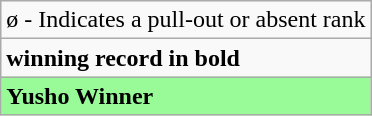<table class="wikitable">
<tr>
<td>ø - Indicates a pull-out or absent rank</td>
</tr>
<tr>
<td><strong>winning record in bold</strong></td>
</tr>
<tr>
<td style="background: PaleGreen;"><strong>Yusho Winner</strong></td>
</tr>
</table>
